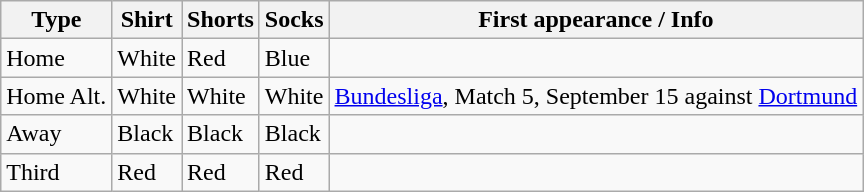<table class="wikitable">
<tr>
<th>Type</th>
<th>Shirt</th>
<th>Shorts</th>
<th>Socks</th>
<th>First appearance / Info</th>
</tr>
<tr>
<td>Home</td>
<td>White</td>
<td>Red</td>
<td>Blue</td>
<td></td>
</tr>
<tr>
<td>Home Alt.</td>
<td>White</td>
<td>White</td>
<td>White</td>
<td><a href='#'>Bundesliga</a>, Match 5, September 15 against <a href='#'>Dortmund</a></td>
</tr>
<tr>
<td>Away</td>
<td>Black</td>
<td>Black</td>
<td>Black</td>
<td></td>
</tr>
<tr>
<td>Third</td>
<td>Red</td>
<td>Red</td>
<td>Red</td>
<td></td>
</tr>
</table>
